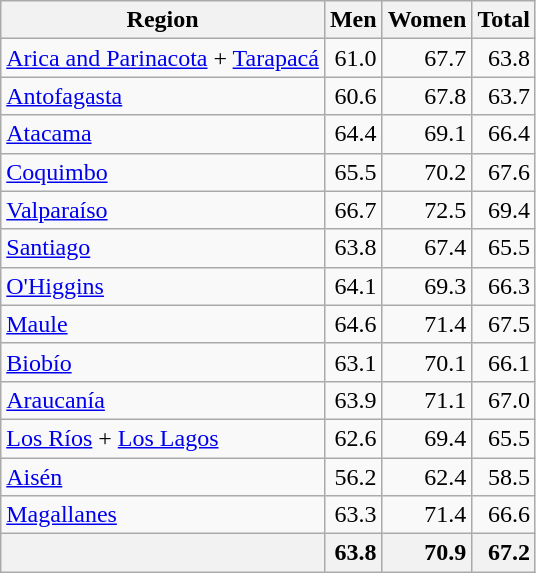<table class="wikitable sortable" style="text-align:right">
<tr>
<th>Region</th>
<th>Men</th>
<th>Women</th>
<th>Total</th>
</tr>
<tr>
<td align="left"><a href='#'>Arica and Parinacota</a> + <a href='#'>Tarapacá</a></td>
<td>61.0</td>
<td>67.7</td>
<td>63.8</td>
</tr>
<tr>
<td align="left"><a href='#'>Antofagasta</a></td>
<td>60.6</td>
<td>67.8</td>
<td>63.7</td>
</tr>
<tr>
<td align="left"><a href='#'>Atacama</a></td>
<td>64.4</td>
<td>69.1</td>
<td>66.4</td>
</tr>
<tr>
<td align="left"><a href='#'>Coquimbo</a></td>
<td>65.5</td>
<td>70.2</td>
<td>67.6</td>
</tr>
<tr>
<td align="left"><a href='#'>Valparaíso</a></td>
<td>66.7</td>
<td>72.5</td>
<td>69.4</td>
</tr>
<tr>
<td align="left"><a href='#'>Santiago</a></td>
<td>63.8</td>
<td>67.4</td>
<td>65.5</td>
</tr>
<tr>
<td align="left"><a href='#'>O'Higgins</a></td>
<td>64.1</td>
<td>69.3</td>
<td>66.3</td>
</tr>
<tr>
<td align="left"><a href='#'>Maule</a></td>
<td>64.6</td>
<td>71.4</td>
<td>67.5</td>
</tr>
<tr>
<td align="left"><a href='#'>Biobío</a></td>
<td>63.1</td>
<td>70.1</td>
<td>66.1</td>
</tr>
<tr>
<td align="left"><a href='#'>Araucanía</a></td>
<td>63.9</td>
<td>71.1</td>
<td>67.0</td>
</tr>
<tr>
<td align="left"><a href='#'>Los Ríos</a> + <a href='#'>Los Lagos</a></td>
<td>62.6</td>
<td>69.4</td>
<td>65.5</td>
</tr>
<tr>
<td align="left"><a href='#'>Aisén</a></td>
<td>56.2</td>
<td>62.4</td>
<td>58.5</td>
</tr>
<tr>
<td align="left"><a href='#'>Magallanes</a></td>
<td>63.3</td>
<td>71.4</td>
<td>66.6</td>
</tr>
<tr style="background-color: #f2f2f2">
<td align="left"><strong></strong></td>
<td><strong>63.8</strong></td>
<td><strong>70.9</strong></td>
<td><strong>67.2</strong></td>
</tr>
</table>
